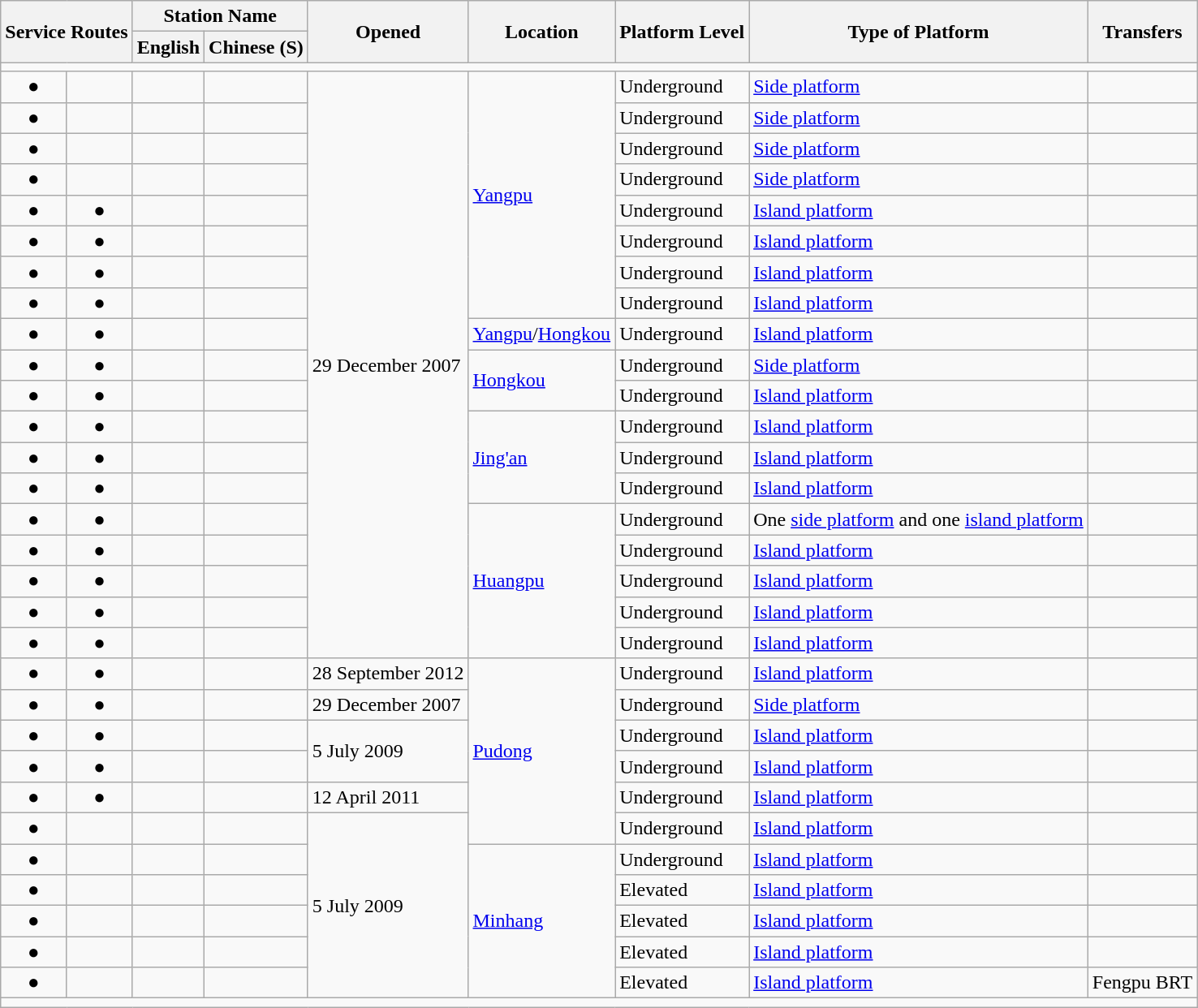<table class=wikitable>
<tr>
<th colspan=2 rowspan=2 style="text-align:center;">Service Routes</th>
<th colspan=2 style="text-align:center;">Station Name</th>
<th rowspan=2>Opened</th>
<th rowspan=2 style="text-align:center;">Location</th>
<th rowspan=2>Platform Level</th>
<th rowspan=2>Type of Platform</th>
<th rowspan=2 style="text-align:center;">Transfers</th>
</tr>
<tr>
<th>English</th>
<th>Chinese (S)</th>
</tr>
<tr style=background:#>
<td colspan=9></td>
</tr>
<tr>
<td align=center>●</td>
<td align=center></td>
<td></td>
<td><span></span></td>
<td rowspan=19>29 December 2007</td>
<td rowspan=8><a href='#'>Yangpu</a></td>
<td>Underground</td>
<td><a href='#'>Side platform</a></td>
<td></td>
</tr>
<tr>
<td align=center>●</td>
<td align=center></td>
<td></td>
<td><span></span></td>
<td>Underground</td>
<td><a href='#'>Side platform</a></td>
<td></td>
</tr>
<tr>
<td align=center>●</td>
<td align=center></td>
<td></td>
<td><span></span></td>
<td>Underground</td>
<td><a href='#'>Side platform</a></td>
<td></td>
</tr>
<tr>
<td align=center>●</td>
<td align=center></td>
<td></td>
<td><span></span></td>
<td>Underground</td>
<td><a href='#'>Side platform</a></td>
<td></td>
</tr>
<tr>
<td align=center>●</td>
<td align=center>●</td>
<td></td>
<td><span></span></td>
<td>Underground</td>
<td><a href='#'>Island platform</a></td>
<td></td>
</tr>
<tr>
<td align=center>●</td>
<td align=center>●</td>
<td></td>
<td><span></span></td>
<td>Underground</td>
<td><a href='#'>Island platform</a></td>
<td></td>
</tr>
<tr>
<td align=center>●</td>
<td align=center>●</td>
<td></td>
<td><span></span></td>
<td>Underground</td>
<td><a href='#'>Island platform</a></td>
<td></td>
</tr>
<tr>
<td align=center>●</td>
<td align=center>●</td>
<td></td>
<td><span></span></td>
<td>Underground</td>
<td><a href='#'>Island platform</a></td>
<td></td>
</tr>
<tr>
<td align=center>●</td>
<td align=center>●</td>
<td></td>
<td><span></span></td>
<td><a href='#'>Yangpu</a>/<a href='#'>Hongkou</a></td>
<td>Underground</td>
<td><a href='#'>Island platform</a></td>
<td></td>
</tr>
<tr>
<td align=center>●</td>
<td align=center>●</td>
<td></td>
<td><span></span></td>
<td rowspan=2><a href='#'>Hongkou</a></td>
<td>Underground</td>
<td><a href='#'>Side platform</a></td>
<td></td>
</tr>
<tr>
<td align=center>●</td>
<td align=center>●</td>
<td></td>
<td><span></span></td>
<td>Underground</td>
<td><a href='#'>Island platform</a></td>
<td></td>
</tr>
<tr>
<td align=center>●</td>
<td align=center>●</td>
<td></td>
<td><span></span></td>
<td rowspan=3><a href='#'>Jing'an</a></td>
<td>Underground</td>
<td><a href='#'>Island platform</a></td>
<td></td>
</tr>
<tr>
<td align=center>●</td>
<td align=center>●</td>
<td></td>
<td><span></span></td>
<td>Underground</td>
<td><a href='#'>Island platform</a></td>
<td></td>
</tr>
<tr>
<td align=center>●</td>
<td align=center>●</td>
<td></td>
<td><span></span></td>
<td>Underground</td>
<td><a href='#'>Island platform</a></td>
<td></td>
</tr>
<tr>
<td align=center>●</td>
<td align=center>●</td>
<td></td>
<td><span></span></td>
<td rowspan=5><a href='#'>Huangpu</a></td>
<td>Underground</td>
<td>One <a href='#'>side platform</a> and one <a href='#'>island platform</a></td>
<td></td>
</tr>
<tr>
<td align=center>●</td>
<td align=center>●</td>
<td></td>
<td><span></span></td>
<td>Underground</td>
<td><a href='#'>Island platform</a></td>
<td></td>
</tr>
<tr>
<td align=center>●</td>
<td align=center>●</td>
<td></td>
<td><span></span></td>
<td>Underground</td>
<td><a href='#'>Island platform</a></td>
<td></td>
</tr>
<tr>
<td align=center>●</td>
<td align=center>●</td>
<td></td>
<td><span></span></td>
<td>Underground</td>
<td><a href='#'>Island platform</a></td>
<td></td>
</tr>
<tr>
<td align=center>●</td>
<td align=center>●</td>
<td></td>
<td><span></span></td>
<td>Underground</td>
<td><a href='#'>Island platform</a></td>
<td></td>
</tr>
<tr>
<td align=center>●</td>
<td align=center>●</td>
<td></td>
<td><span></span></td>
<td>28 September 2012</td>
<td rowspan=6><a href='#'>Pudong</a></td>
<td>Underground</td>
<td><a href='#'>Island platform</a></td>
<td></td>
</tr>
<tr>
<td align=center>●</td>
<td align=center>●</td>
<td></td>
<td><span></span></td>
<td>29 December 2007</td>
<td>Underground</td>
<td><a href='#'>Side platform</a></td>
<td></td>
</tr>
<tr>
<td align=center>●</td>
<td align=center>●</td>
<td></td>
<td><span></span></td>
<td rowspan=2>5 July 2009</td>
<td>Underground</td>
<td><a href='#'>Island platform</a></td>
<td></td>
</tr>
<tr>
<td align=center>●</td>
<td align=center>●</td>
<td></td>
<td><span></span></td>
<td>Underground</td>
<td><a href='#'>Island platform</a></td>
<td></td>
</tr>
<tr>
<td align=center>●</td>
<td align=center>●</td>
<td></td>
<td><span></span></td>
<td>12 April 2011</td>
<td>Underground</td>
<td><a href='#'>Island platform</a></td>
<td></td>
</tr>
<tr>
<td align=center>●</td>
<td align=center></td>
<td></td>
<td><span></span></td>
<td rowspan=6>5 July 2009</td>
<td>Underground</td>
<td><a href='#'>Island platform</a></td>
<td></td>
</tr>
<tr>
<td align=center>●</td>
<td align=center></td>
<td></td>
<td><span></span></td>
<td rowspan=5><a href='#'>Minhang</a></td>
<td>Underground</td>
<td><a href='#'>Island platform</a></td>
<td></td>
</tr>
<tr>
<td align=center>●</td>
<td align=center></td>
<td></td>
<td><span></span></td>
<td>Elevated</td>
<td><a href='#'>Island platform</a></td>
<td></td>
</tr>
<tr>
<td align=center>●</td>
<td align=center></td>
<td></td>
<td><span></span></td>
<td>Elevated</td>
<td><a href='#'>Island platform</a></td>
<td></td>
</tr>
<tr>
<td align=center>●</td>
<td align=center></td>
<td></td>
<td><span></span></td>
<td>Elevated</td>
<td><a href='#'>Island platform</a></td>
<td></td>
</tr>
<tr>
<td align=center>●</td>
<td align=center></td>
<td></td>
<td><span></span></td>
<td>Elevated</td>
<td><a href='#'>Island platform</a></td>
<td> Fengpu BRT</td>
</tr>
<tr style=background:#>
<td colspan=9></td>
</tr>
</table>
